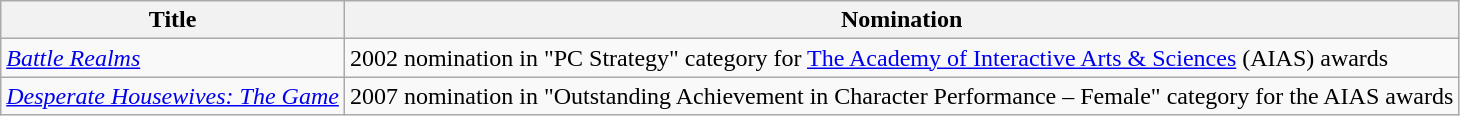<table class="wikitable">
<tr>
<th>Title</th>
<th>Nomination</th>
</tr>
<tr>
<td><em><a href='#'>Battle Realms</a></em></td>
<td>2002 nomination in "PC Strategy" category for <a href='#'>The Academy of Interactive Arts & Sciences</a> (AIAS) awards</td>
</tr>
<tr>
<td><em><a href='#'>Desperate Housewives: The Game</a></em></td>
<td>2007 nomination in "Outstanding Achievement in Character Performance – Female" category for the AIAS awards</td>
</tr>
</table>
